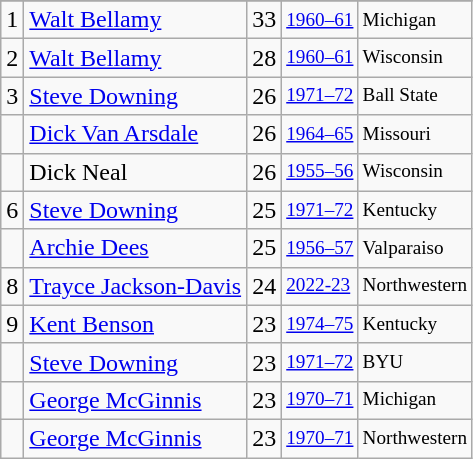<table class="wikitable">
<tr>
</tr>
<tr>
<td>1</td>
<td><a href='#'>Walt Bellamy</a></td>
<td>33</td>
<td style="font-size:80%;"><a href='#'>1960–61</a></td>
<td style="font-size:80%;">Michigan</td>
</tr>
<tr>
<td>2</td>
<td><a href='#'>Walt Bellamy</a></td>
<td>28</td>
<td style="font-size:80%;"><a href='#'>1960–61</a></td>
<td style="font-size:80%;">Wisconsin</td>
</tr>
<tr>
<td>3</td>
<td><a href='#'>Steve Downing</a></td>
<td>26</td>
<td style="font-size:80%;"><a href='#'>1971–72</a></td>
<td style="font-size:80%;">Ball State</td>
</tr>
<tr>
<td></td>
<td><a href='#'>Dick Van Arsdale</a></td>
<td>26</td>
<td style="font-size:80%;"><a href='#'>1964–65</a></td>
<td style="font-size:80%;">Missouri</td>
</tr>
<tr>
<td></td>
<td>Dick Neal</td>
<td>26</td>
<td style="font-size:80%;"><a href='#'>1955–56</a></td>
<td style="font-size:80%;">Wisconsin</td>
</tr>
<tr>
<td>6</td>
<td><a href='#'>Steve Downing</a></td>
<td>25</td>
<td style="font-size:80%;"><a href='#'>1971–72</a></td>
<td style="font-size:80%;">Kentucky</td>
</tr>
<tr>
<td></td>
<td><a href='#'>Archie Dees</a></td>
<td>25</td>
<td style="font-size:80%;"><a href='#'>1956–57</a></td>
<td style="font-size:80%;">Valparaiso</td>
</tr>
<tr>
<td>8</td>
<td><a href='#'>Trayce Jackson-Davis</a></td>
<td>24</td>
<td style="font-size:80%;"><a href='#'>2022-23</a></td>
<td style="font-size:80%;">Northwestern</td>
</tr>
<tr>
<td>9</td>
<td><a href='#'>Kent Benson</a></td>
<td>23</td>
<td style="font-size:80%;"><a href='#'>1974–75</a></td>
<td style="font-size:80%;">Kentucky</td>
</tr>
<tr>
<td></td>
<td><a href='#'>Steve Downing</a></td>
<td>23</td>
<td style="font-size:80%;"><a href='#'>1971–72</a></td>
<td style="font-size:80%;">BYU</td>
</tr>
<tr>
<td></td>
<td><a href='#'>George McGinnis</a></td>
<td>23</td>
<td style="font-size:80%;"><a href='#'>1970–71</a></td>
<td style="font-size:80%;">Michigan</td>
</tr>
<tr>
<td></td>
<td><a href='#'>George McGinnis</a></td>
<td>23</td>
<td style="font-size:80%;"><a href='#'>1970–71</a></td>
<td style="font-size:80%;">Northwestern</td>
</tr>
</table>
